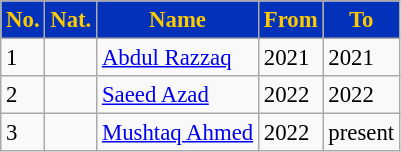<table class="wikitable"  style="font-size:95%">
<tr>
<th style="text-align:center; background:#0331BA; color:#FDCA01;">No.</th>
<th style="text-align:center; background:#0331BA; color:#FDCA01;">Nat.</th>
<th style="text-align:center; background:#0331BA; color:#FDCA01;">Name</th>
<th style="text-align:center; background:#0331BA; color:#FDCA01;">From</th>
<th style="text-align:center; background:#0331BA; color:#FDCA01;">To</th>
</tr>
<tr>
<td>1</td>
<td></td>
<td><a href='#'>Abdul Razzaq</a></td>
<td>2021</td>
<td>2021</td>
</tr>
<tr>
<td>2</td>
<td></td>
<td><a href='#'>Saeed Azad</a></td>
<td>2022</td>
<td>2022</td>
</tr>
<tr>
<td>3</td>
<td></td>
<td><a href='#'>Mushtaq Ahmed</a></td>
<td>2022</td>
<td>present</td>
</tr>
</table>
